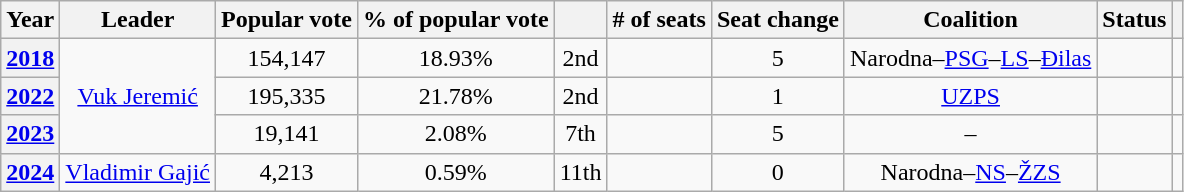<table class="wikitable" style="text-align:center">
<tr>
<th>Year</th>
<th>Leader</th>
<th>Popular vote</th>
<th>% of popular vote</th>
<th></th>
<th># of seats</th>
<th>Seat change</th>
<th>Coalition</th>
<th>Status</th>
<th></th>
</tr>
<tr>
<th><a href='#'>2018</a></th>
<td rowspan="3"><a href='#'>Vuk Jeremić</a></td>
<td>154,147</td>
<td>18.93%</td>
<td> 2nd</td>
<td></td>
<td> 5</td>
<td>Narodna–<a href='#'>PSG</a>–<a href='#'>LS</a>–<a href='#'>Đilas</a></td>
<td></td>
<td></td>
</tr>
<tr>
<th><a href='#'>2022</a></th>
<td>195,335</td>
<td>21.78%</td>
<td> 2nd</td>
<td></td>
<td> 1</td>
<td><a href='#'>UZPS</a></td>
<td></td>
<td></td>
</tr>
<tr>
<th><a href='#'>2023</a></th>
<td>19,141</td>
<td>2.08%</td>
<td> 7th</td>
<td></td>
<td> 5</td>
<td>–</td>
<td></td>
<td></td>
</tr>
<tr>
<th><a href='#'>2024</a></th>
<td><a href='#'>Vladimir Gajić</a></td>
<td>4,213</td>
<td>0.59%</td>
<td> 11th</td>
<td></td>
<td> 0</td>
<td>Narodna–<a href='#'>NS</a>–<a href='#'>ŽZS</a></td>
<td></td>
<td></td>
</tr>
</table>
